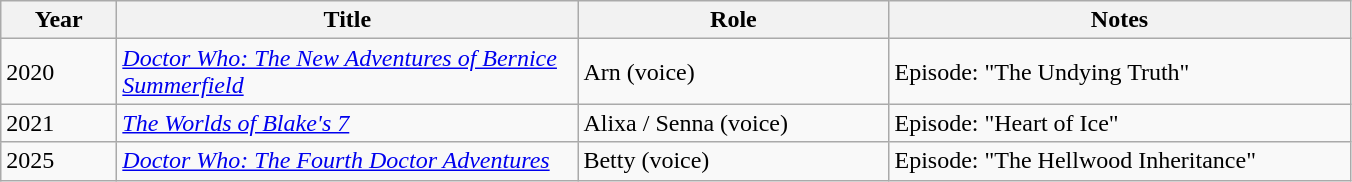<table class="wikitable">
<tr>
<th scope="col" width="70">Year</th>
<th scope="col" width="300">Title</th>
<th scope="col" width="200">Role</th>
<th scope="col" width="300">Notes</th>
</tr>
<tr>
<td>2020</td>
<td><em><a href='#'>Doctor Who: The New Adventures of Bernice Summerfield</a></em></td>
<td>Arn (voice)</td>
<td>Episode: "The Undying Truth"</td>
</tr>
<tr>
<td>2021</td>
<td><em><a href='#'>The Worlds of Blake's 7</a></em></td>
<td>Alixa / Senna (voice)</td>
<td>Episode: "Heart of Ice"</td>
</tr>
<tr>
<td>2025</td>
<td><em><a href='#'>Doctor Who: The Fourth Doctor Adventures</a></em></td>
<td>Betty (voice)</td>
<td>Episode: "The Hellwood Inheritance"</td>
</tr>
</table>
